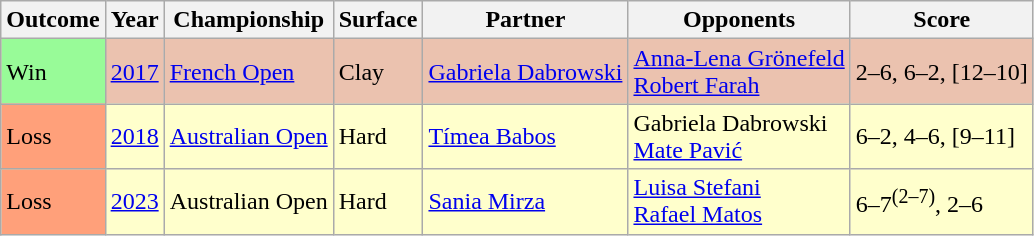<table class="sortable wikitable">
<tr>
<th>Outcome</th>
<th>Year</th>
<th>Championship</th>
<th>Surface</th>
<th>Partner</th>
<th>Opponents</th>
<th class="unsortable">Score</th>
</tr>
<tr style="background:#ebc2af;">
<td bgcolor=98fb98>Win</td>
<td><a href='#'>2017</a></td>
<td><a href='#'>French Open</a></td>
<td>Clay</td>
<td> <a href='#'>Gabriela Dabrowski</a></td>
<td> <a href='#'>Anna-Lena Grönefeld</a> <br>  <a href='#'>Robert Farah</a></td>
<td>2–6, 6–2, [12–10]</td>
</tr>
<tr bgcolor=#FFFFCC>
<td bgcolor=#ffa07a>Loss</td>
<td><a href='#'>2018</a></td>
<td><a href='#'>Australian Open</a></td>
<td>Hard</td>
<td> <a href='#'>Tímea Babos</a></td>
<td> Gabriela Dabrowski <br>  <a href='#'>Mate Pavić</a></td>
<td>6–2, 4–6, [9–11]</td>
</tr>
<tr bgcolor=#FFFFCC>
<td bgcolor=#ffa07a>Loss</td>
<td><a href='#'>2023</a></td>
<td>Australian Open</td>
<td>Hard</td>
<td> <a href='#'>Sania Mirza</a></td>
<td> <a href='#'>Luisa Stefani</a> <br>  <a href='#'>Rafael Matos</a></td>
<td>6–7<sup>(2–7)</sup>, 2–6</td>
</tr>
</table>
